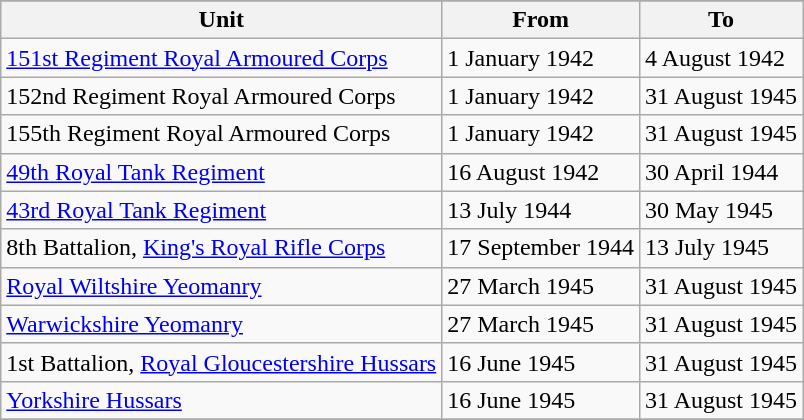<table class="wikitable">
<tr>
</tr>
<tr>
<th>Unit</th>
<th>From</th>
<th>To</th>
</tr>
<tr>
<td><a href='#'>151st Regiment Royal Armoured Corps</a></td>
<td>1 January 1942</td>
<td>4 August 1942</td>
</tr>
<tr>
<td>152nd Regiment Royal Armoured Corps</td>
<td>1 January 1942</td>
<td>31 August 1945</td>
</tr>
<tr>
<td>155th Regiment Royal Armoured Corps</td>
<td>1 January 1942</td>
<td>31 August 1945</td>
</tr>
<tr>
<td><a href='#'>49th Royal Tank Regiment</a></td>
<td>16 August 1942</td>
<td>30 April 1944</td>
</tr>
<tr>
<td><a href='#'>43rd Royal Tank Regiment</a></td>
<td>13 July 1944</td>
<td>30 May 1945</td>
</tr>
<tr>
<td>8th Battalion, <a href='#'>King's Royal Rifle Corps</a></td>
<td>17 September 1944</td>
<td>13 July 1945</td>
</tr>
<tr>
<td><a href='#'>Royal Wiltshire Yeomanry</a></td>
<td>27 March 1945</td>
<td>31 August 1945</td>
</tr>
<tr>
<td><a href='#'>Warwickshire Yeomanry</a></td>
<td>27 March 1945</td>
<td>31 August 1945</td>
</tr>
<tr>
<td>1st Battalion, <a href='#'>Royal Gloucestershire Hussars</a></td>
<td>16 June 1945</td>
<td>31 August 1945</td>
</tr>
<tr>
<td><a href='#'>Yorkshire Hussars</a></td>
<td>16 June 1945</td>
<td>31 August 1945</td>
</tr>
<tr>
</tr>
</table>
